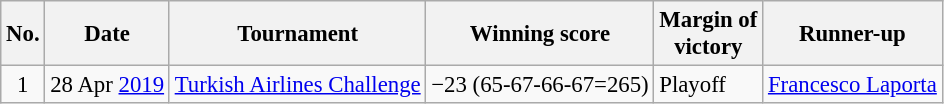<table class="wikitable" style="font-size:95%;">
<tr>
<th>No.</th>
<th>Date</th>
<th>Tournament</th>
<th>Winning score</th>
<th>Margin of<br>victory</th>
<th>Runner-up</th>
</tr>
<tr>
<td align=center>1</td>
<td align=right>28 Apr <a href='#'>2019</a></td>
<td><a href='#'>Turkish Airlines Challenge</a></td>
<td>−23 (65-67-66-67=265)</td>
<td>Playoff</td>
<td> <a href='#'>Francesco Laporta</a></td>
</tr>
</table>
